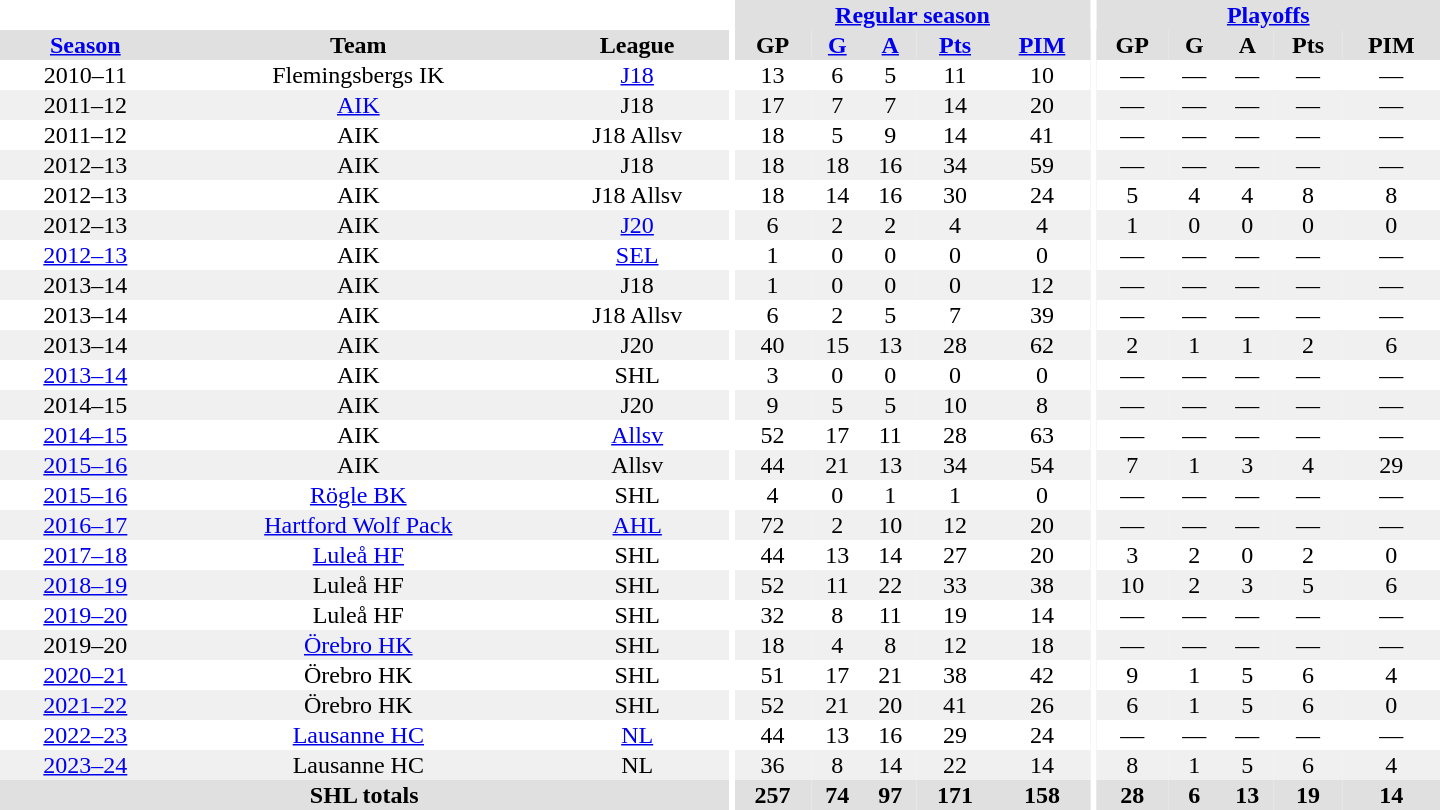<table border="0" cellpadding="1" cellspacing="0" style="text-align:center; width:60em">
<tr style="background:#e0e0e0;">
<th colspan="3" style="background:#fff;"></th>
<th rowspan="99" style="background:#fff;"></th>
<th colspan="5"><a href='#'>Regular season</a></th>
<th rowspan="99" style="background:#fff;"></th>
<th colspan="5"><a href='#'>Playoffs</a></th>
</tr>
<tr style="background:#e0e0e0;">
<th><a href='#'>Season</a></th>
<th>Team</th>
<th>League</th>
<th>GP</th>
<th><a href='#'>G</a></th>
<th><a href='#'>A</a></th>
<th><a href='#'>Pts</a></th>
<th><a href='#'>PIM</a></th>
<th>GP</th>
<th>G</th>
<th>A</th>
<th>Pts</th>
<th>PIM</th>
</tr>
<tr>
<td>2010–11</td>
<td>Flemingsbergs IK</td>
<td><a href='#'>J18</a></td>
<td>13</td>
<td>6</td>
<td>5</td>
<td>11</td>
<td>10</td>
<td>—</td>
<td>—</td>
<td>—</td>
<td>—</td>
<td>—</td>
</tr>
<tr style="background:#f0f0f0;">
<td>2011–12</td>
<td><a href='#'>AIK</a></td>
<td>J18</td>
<td>17</td>
<td>7</td>
<td>7</td>
<td>14</td>
<td>20</td>
<td>—</td>
<td>—</td>
<td>—</td>
<td>—</td>
<td>—</td>
</tr>
<tr>
<td>2011–12</td>
<td>AIK</td>
<td>J18 Allsv</td>
<td>18</td>
<td>5</td>
<td>9</td>
<td>14</td>
<td>41</td>
<td>—</td>
<td>—</td>
<td>—</td>
<td>—</td>
<td>—</td>
</tr>
<tr style="background:#f0f0f0;">
<td>2012–13</td>
<td>AIK</td>
<td>J18</td>
<td>18</td>
<td>18</td>
<td>16</td>
<td>34</td>
<td>59</td>
<td>—</td>
<td>—</td>
<td>—</td>
<td>—</td>
<td>—</td>
</tr>
<tr>
<td>2012–13</td>
<td>AIK</td>
<td>J18 Allsv</td>
<td>18</td>
<td>14</td>
<td>16</td>
<td>30</td>
<td>24</td>
<td>5</td>
<td>4</td>
<td>4</td>
<td>8</td>
<td>8</td>
</tr>
<tr style="background:#f0f0f0;">
<td>2012–13</td>
<td>AIK</td>
<td><a href='#'>J20</a></td>
<td>6</td>
<td>2</td>
<td>2</td>
<td>4</td>
<td>4</td>
<td>1</td>
<td>0</td>
<td>0</td>
<td>0</td>
<td>0</td>
</tr>
<tr>
<td><a href='#'>2012–13</a></td>
<td>AIK</td>
<td><a href='#'>SEL</a></td>
<td>1</td>
<td>0</td>
<td>0</td>
<td>0</td>
<td>0</td>
<td>—</td>
<td>—</td>
<td>—</td>
<td>—</td>
<td>—</td>
</tr>
<tr style="background:#f0f0f0;">
<td>2013–14</td>
<td>AIK</td>
<td>J18</td>
<td>1</td>
<td>0</td>
<td>0</td>
<td>0</td>
<td>12</td>
<td>—</td>
<td>—</td>
<td>—</td>
<td>—</td>
<td>—</td>
</tr>
<tr>
<td>2013–14</td>
<td>AIK</td>
<td>J18 Allsv</td>
<td>6</td>
<td>2</td>
<td>5</td>
<td>7</td>
<td>39</td>
<td>—</td>
<td>—</td>
<td>—</td>
<td>—</td>
<td>—</td>
</tr>
<tr style="background:#f0f0f0;">
<td>2013–14</td>
<td>AIK</td>
<td>J20</td>
<td>40</td>
<td>15</td>
<td>13</td>
<td>28</td>
<td>62</td>
<td>2</td>
<td>1</td>
<td>1</td>
<td>2</td>
<td>6</td>
</tr>
<tr>
<td><a href='#'>2013–14</a></td>
<td>AIK</td>
<td>SHL</td>
<td>3</td>
<td>0</td>
<td>0</td>
<td>0</td>
<td>0</td>
<td>—</td>
<td>—</td>
<td>—</td>
<td>—</td>
<td>—</td>
</tr>
<tr style="background:#f0f0f0;">
<td>2014–15</td>
<td>AIK</td>
<td>J20</td>
<td>9</td>
<td>5</td>
<td>5</td>
<td>10</td>
<td>8</td>
<td>—</td>
<td>—</td>
<td>—</td>
<td>—</td>
<td>—</td>
</tr>
<tr>
<td><a href='#'>2014–15</a></td>
<td>AIK</td>
<td><a href='#'>Allsv</a></td>
<td>52</td>
<td>17</td>
<td>11</td>
<td>28</td>
<td>63</td>
<td>—</td>
<td>—</td>
<td>—</td>
<td>—</td>
<td>—</td>
</tr>
<tr style="background:#f0f0f0;">
<td><a href='#'>2015–16</a></td>
<td>AIK</td>
<td>Allsv</td>
<td>44</td>
<td>21</td>
<td>13</td>
<td>34</td>
<td>54</td>
<td>7</td>
<td>1</td>
<td>3</td>
<td>4</td>
<td>29</td>
</tr>
<tr>
<td><a href='#'>2015–16</a></td>
<td><a href='#'>Rögle BK</a></td>
<td>SHL</td>
<td>4</td>
<td>0</td>
<td>1</td>
<td>1</td>
<td>0</td>
<td>—</td>
<td>—</td>
<td>—</td>
<td>—</td>
<td>—</td>
</tr>
<tr style="background:#f0f0f0;">
<td><a href='#'>2016–17</a></td>
<td><a href='#'>Hartford Wolf Pack</a></td>
<td><a href='#'>AHL</a></td>
<td>72</td>
<td>2</td>
<td>10</td>
<td>12</td>
<td>20</td>
<td>—</td>
<td>—</td>
<td>—</td>
<td>—</td>
<td>—</td>
</tr>
<tr>
<td><a href='#'>2017–18</a></td>
<td><a href='#'>Luleå HF</a></td>
<td>SHL</td>
<td>44</td>
<td>13</td>
<td>14</td>
<td>27</td>
<td>20</td>
<td>3</td>
<td>2</td>
<td>0</td>
<td>2</td>
<td>0</td>
</tr>
<tr style="background:#f0f0f0;">
<td><a href='#'>2018–19</a></td>
<td>Luleå HF</td>
<td>SHL</td>
<td>52</td>
<td>11</td>
<td>22</td>
<td>33</td>
<td>38</td>
<td>10</td>
<td>2</td>
<td>3</td>
<td>5</td>
<td>6</td>
</tr>
<tr>
<td><a href='#'>2019–20</a></td>
<td>Luleå HF</td>
<td>SHL</td>
<td>32</td>
<td>8</td>
<td>11</td>
<td>19</td>
<td>14</td>
<td>—</td>
<td>—</td>
<td>—</td>
<td>—</td>
<td>—</td>
</tr>
<tr style="background:#f0f0f0;">
<td>2019–20</td>
<td><a href='#'>Örebro HK</a></td>
<td>SHL</td>
<td>18</td>
<td>4</td>
<td>8</td>
<td>12</td>
<td>18</td>
<td>—</td>
<td>—</td>
<td>—</td>
<td>—</td>
<td>—</td>
</tr>
<tr>
<td><a href='#'>2020–21</a></td>
<td>Örebro HK</td>
<td>SHL</td>
<td>51</td>
<td>17</td>
<td>21</td>
<td>38</td>
<td>42</td>
<td>9</td>
<td>1</td>
<td>5</td>
<td>6</td>
<td>4</td>
</tr>
<tr style="background:#f0f0f0;">
<td><a href='#'>2021–22</a></td>
<td>Örebro HK</td>
<td>SHL</td>
<td>52</td>
<td>21</td>
<td>20</td>
<td>41</td>
<td>26</td>
<td>6</td>
<td>1</td>
<td>5</td>
<td>6</td>
<td>0</td>
</tr>
<tr>
<td><a href='#'>2022–23</a></td>
<td><a href='#'>Lausanne HC</a></td>
<td><a href='#'>NL</a></td>
<td>44</td>
<td>13</td>
<td>16</td>
<td>29</td>
<td>24</td>
<td>—</td>
<td>—</td>
<td>—</td>
<td>—</td>
<td>—</td>
</tr>
<tr style="background:#f0f0f0;">
<td><a href='#'>2023–24</a></td>
<td>Lausanne HC</td>
<td>NL</td>
<td>36</td>
<td>8</td>
<td>14</td>
<td>22</td>
<td>14</td>
<td>8</td>
<td>1</td>
<td>5</td>
<td>6</td>
<td>4</td>
</tr>
<tr style="background:#e0e0e0;">
<th colspan="3">SHL totals</th>
<th>257</th>
<th>74</th>
<th>97</th>
<th>171</th>
<th>158</th>
<th>28</th>
<th>6</th>
<th>13</th>
<th>19</th>
<th>14</th>
</tr>
</table>
